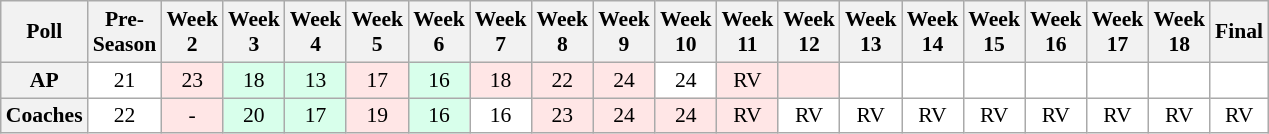<table class="wikitable" style="white-space:nowrap;font-size:90%">
<tr>
<th>Poll</th>
<th>Pre-<br>Season</th>
<th>Week<br>2</th>
<th>Week<br>3</th>
<th>Week<br>4</th>
<th>Week<br>5</th>
<th>Week<br>6</th>
<th>Week<br>7</th>
<th>Week<br>8</th>
<th>Week<br>9</th>
<th>Week<br>10</th>
<th>Week<br>11</th>
<th>Week<br>12</th>
<th>Week<br>13</th>
<th>Week<br>14</th>
<th>Week<br>15</th>
<th>Week<br>16</th>
<th>Week<br>17</th>
<th>Week<br>18</th>
<th>Final</th>
</tr>
<tr style="text-align:center;">
<th>AP</th>
<td style="background:#FFF;">21</td>
<td style="background:#FFE6E6;">23</td>
<td style="background:#D8FFEB;">18</td>
<td style="background:#D8FFEB;">13</td>
<td style="background:#FFE6E6;">17</td>
<td style="background:#D8FFEB;">16</td>
<td style="background:#FFE6E6;">18</td>
<td style="background:#FFE6E6;">22</td>
<td style="background:#FFE6E6;">24</td>
<td style="background:#FFF;">24</td>
<td style="background:#FFE6E6;">RV</td>
<td style="background:#FFE6E6;"></td>
<td style="background:#FFF;"></td>
<td style="background:#FFF;"></td>
<td style="background:#FFF;"></td>
<td style="background:#FFF;"></td>
<td style="background:#FFF;"></td>
<td style="background:#FFF;"></td>
<td style="background:#FFF;"></td>
</tr>
<tr style="text-align:center;">
<th>Coaches</th>
<td style="background:#FFF;">22</td>
<td style="background:#FFE6E6;">-</td>
<td style="background:#D8FFEB;">20</td>
<td style="background:#D8FFEB;">17</td>
<td style="background:#FFE6E6;">19</td>
<td style="background:#D8FFEB;">16</td>
<td style="background:#FFF;">16</td>
<td style="background:#FFE6E6;">23</td>
<td style="background:#FFE6E6;">24</td>
<td style="background:#FFE6E6;">24</td>
<td style="background:#FFE6E6;">RV</td>
<td style="background:#FFF;">RV</td>
<td style="background:#FFF;">RV</td>
<td style="background:#FFF;">RV</td>
<td style="background:#FFF;">RV</td>
<td style="background:#FFF;">RV</td>
<td style="background:#FFF;">RV</td>
<td style="background:#FFF;">RV</td>
<td style="background:#FFF;">RV</td>
</tr>
</table>
